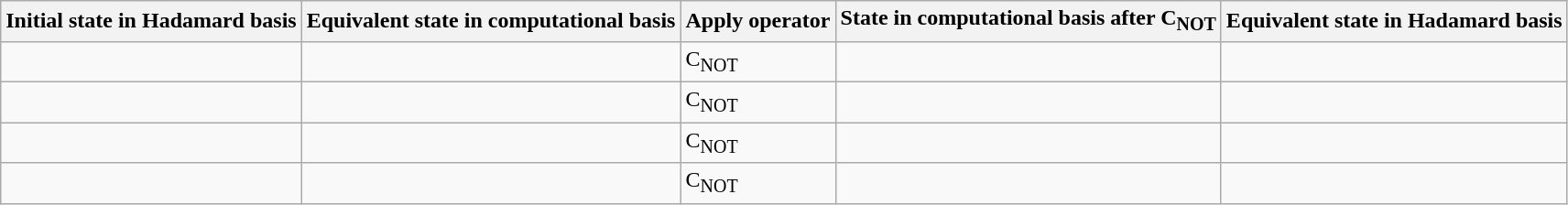<table class="wikitable">
<tr>
<th>Initial state in Hadamard basis</th>
<th>Equivalent state in computational basis</th>
<th>Apply operator</th>
<th>State in computational basis after C<sub>NOT</sub></th>
<th>Equivalent state in Hadamard basis</th>
</tr>
<tr>
<td></td>
<td></td>
<td>C<sub>NOT</sub></td>
<td></td>
<td></td>
</tr>
<tr>
<td></td>
<td></td>
<td>C<sub>NOT</sub></td>
<td></td>
<td></td>
</tr>
<tr>
<td></td>
<td></td>
<td>C<sub>NOT</sub></td>
<td></td>
<td></td>
</tr>
<tr>
<td></td>
<td></td>
<td>C<sub>NOT</sub></td>
<td></td>
<td></td>
</tr>
</table>
